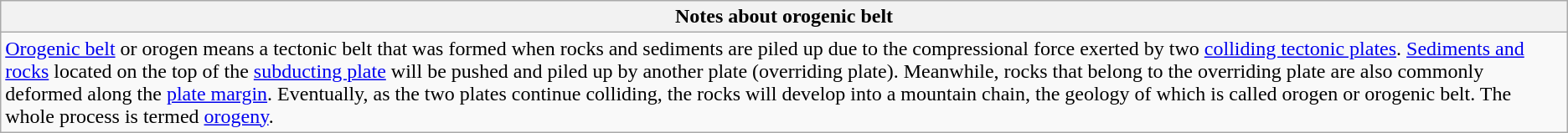<table class="wikitable">
<tr>
<th>Notes about orogenic belt</th>
</tr>
<tr>
<td><a href='#'>Orogenic belt</a> or orogen means a tectonic belt that was formed when rocks and sediments are piled up due to the compressional force exerted by two <a href='#'>colliding tectonic plates</a>. <a href='#'>Sediments and rocks</a> located on the top of the <a href='#'>subducting plate</a> will be pushed and piled up by another plate (overriding plate). Meanwhile, rocks that belong to the overriding plate are also commonly deformed along the <a href='#'>plate margin</a>. Eventually, as the two plates continue colliding, the rocks will develop into a mountain chain, the geology of which is called orogen or orogenic belt. The whole process is termed <a href='#'>orogeny</a>.</td>
</tr>
</table>
